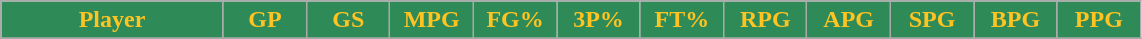<table class="wikitable sortable" style="text-align:center;">
<tr>
<th style="background:#2E8B57;color:#FFC322;" width="16%">Player</th>
<th style="background:#2E8B57;color:#FFC322;" width="6%">GP</th>
<th style="background:#2E8B57;color:#FFC322;" width="6%">GS</th>
<th style="background:#2E8B57;color:#FFC322;" width="6%">MPG</th>
<th style="background:#2E8B57;color:#FFC322;" width="6%">FG%</th>
<th style="background:#2E8B57;color:#FFC322;" width="6%">3P%</th>
<th style="background:#2E8B57;color:#FFC322;" width="6%">FT%</th>
<th style="background:#2E8B57;color:#FFC322;" width="6%">RPG</th>
<th style="background:#2E8B57;color:#FFC322;" width="6%">APG</th>
<th style="background:#2E8B57;color:#FFC322;" width="6%">SPG</th>
<th style="background:#2E8B57;color:#FFC322;" width="6%">BPG</th>
<th style="background:#2E8B57;color:#FFC322;" width="6%">PPG</th>
</tr>
<tr>
</tr>
</table>
